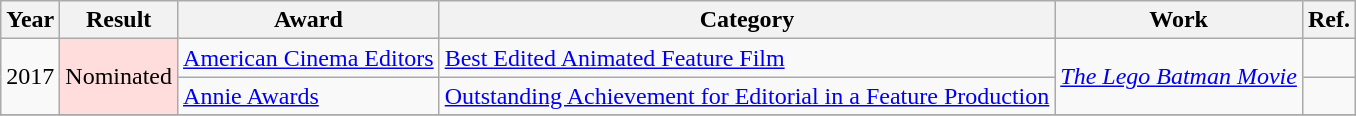<table class="wikitable">
<tr>
<th>Year</th>
<th>Result</th>
<th>Award</th>
<th>Category</th>
<th>Work</th>
<th>Ref.</th>
</tr>
<tr>
<td rowspan="2">2017</td>
<td rowspan="2" style="background: #ffdddd">Nominated</td>
<td><a href='#'>American Cinema Editors</a></td>
<td><a href='#'>Best Edited Animated Feature Film</a></td>
<td rowspan="2"><em><a href='#'>The Lego Batman Movie</a></em></td>
<td></td>
</tr>
<tr>
<td><a href='#'>Annie Awards</a></td>
<td><a href='#'>Outstanding Achievement for Editorial in a Feature Production</a></td>
<td></td>
</tr>
<tr>
</tr>
</table>
